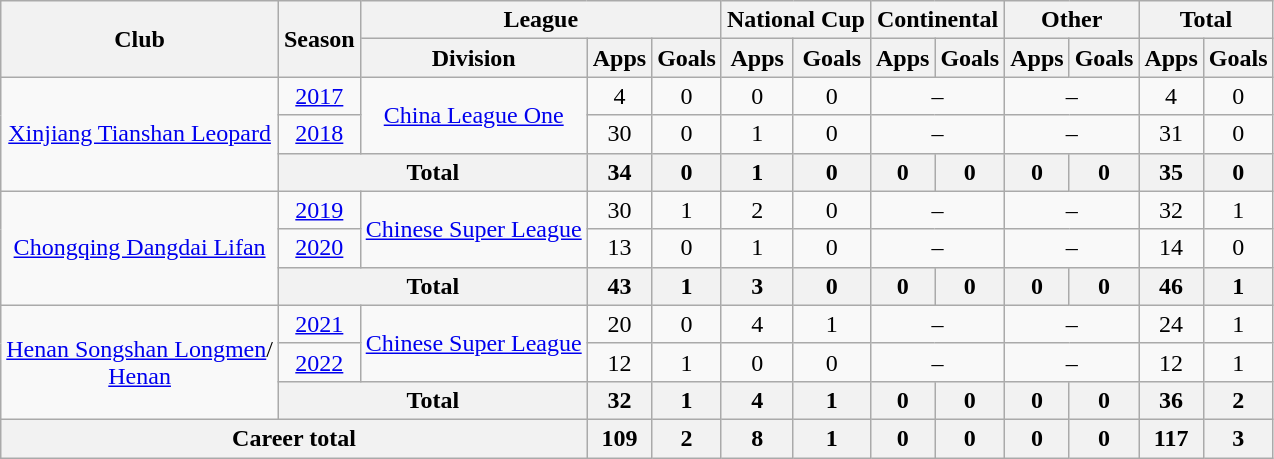<table class="wikitable" style="text-align: center">
<tr>
<th rowspan="2">Club</th>
<th rowspan="2">Season</th>
<th colspan="3">League</th>
<th colspan="2">National Cup</th>
<th colspan="2">Continental</th>
<th colspan="2">Other</th>
<th colspan="2">Total</th>
</tr>
<tr>
<th>Division</th>
<th>Apps</th>
<th>Goals</th>
<th>Apps</th>
<th>Goals</th>
<th>Apps</th>
<th>Goals</th>
<th>Apps</th>
<th>Goals</th>
<th>Apps</th>
<th>Goals</th>
</tr>
<tr>
<td rowspan="3"><a href='#'>Xinjiang Tianshan Leopard</a></td>
<td><a href='#'>2017</a></td>
<td rowspan="2"><a href='#'>China League One</a></td>
<td>4</td>
<td>0</td>
<td>0</td>
<td>0</td>
<td colspan="2">–</td>
<td colspan="2">–</td>
<td>4</td>
<td>0</td>
</tr>
<tr>
<td><a href='#'>2018</a></td>
<td>30</td>
<td>0</td>
<td>1</td>
<td>0</td>
<td colspan="2">–</td>
<td colspan="2">–</td>
<td>31</td>
<td>0</td>
</tr>
<tr>
<th colspan="2">Total</th>
<th>34</th>
<th>0</th>
<th>1</th>
<th>0</th>
<th>0</th>
<th>0</th>
<th>0</th>
<th>0</th>
<th>35</th>
<th>0</th>
</tr>
<tr>
<td rowspan=3><a href='#'>Chongqing Dangdai Lifan</a></td>
<td><a href='#'>2019</a></td>
<td rowspan=2><a href='#'>Chinese Super League</a></td>
<td>30</td>
<td>1</td>
<td>2</td>
<td>0</td>
<td colspan="2">–</td>
<td colspan="2">–</td>
<td>32</td>
<td>1</td>
</tr>
<tr>
<td><a href='#'>2020</a></td>
<td>13</td>
<td>0</td>
<td>1</td>
<td>0</td>
<td colspan="2">–</td>
<td colspan="2">–</td>
<td>14</td>
<td>0</td>
</tr>
<tr>
<th colspan="2">Total</th>
<th>43</th>
<th>1</th>
<th>3</th>
<th>0</th>
<th>0</th>
<th>0</th>
<th>0</th>
<th>0</th>
<th>46</th>
<th>1</th>
</tr>
<tr>
<td rowspan=3><a href='#'>Henan Songshan Longmen</a>/<br><a href='#'>Henan</a></td>
<td><a href='#'>2021</a></td>
<td rowspan=2><a href='#'>Chinese Super League</a></td>
<td>20</td>
<td>0</td>
<td>4</td>
<td>1</td>
<td colspan="2">–</td>
<td colspan="2">–</td>
<td>24</td>
<td>1</td>
</tr>
<tr>
<td><a href='#'>2022</a></td>
<td>12</td>
<td>1</td>
<td>0</td>
<td>0</td>
<td colspan="2">–</td>
<td colspan="2">–</td>
<td>12</td>
<td>1</td>
</tr>
<tr>
<th colspan="2">Total</th>
<th>32</th>
<th>1</th>
<th>4</th>
<th>1</th>
<th>0</th>
<th>0</th>
<th>0</th>
<th>0</th>
<th>36</th>
<th>2</th>
</tr>
<tr>
<th colspan=3>Career total</th>
<th>109</th>
<th>2</th>
<th>8</th>
<th>1</th>
<th>0</th>
<th>0</th>
<th>0</th>
<th>0</th>
<th>117</th>
<th>3</th>
</tr>
</table>
